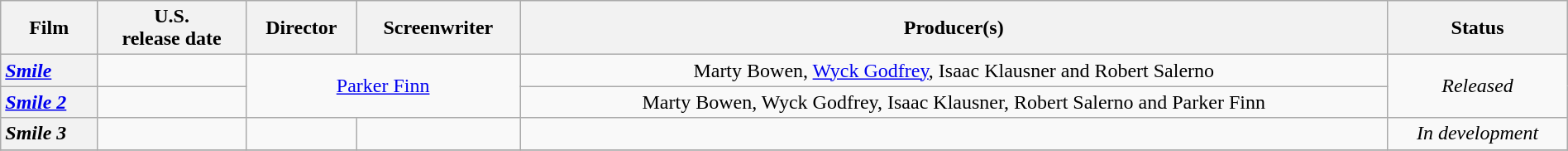<table class="wikitable plainrowheaders" style="text-align:center" width=100%>
<tr>
<th scope="col">Film</th>
<th scope="col">U.S. <br>release date</th>
<th scope="col">Director</th>
<th scope="col">Screenwriter</th>
<th scope="col">Producer(s)</th>
<th scope="col">Status</th>
</tr>
<tr>
<th scope="row" style="text-align:left"><em><a href='#'>Smile</a></em></th>
<td style="text-align:center"></td>
<td colspan="2" rowspan="2"><a href='#'>Parker Finn</a></td>
<td>Marty Bowen, <a href='#'>Wyck Godfrey</a>, Isaac Klausner and Robert Salerno</td>
<td rowspan="2"><em>Released</em></td>
</tr>
<tr>
<th scope="row" style="text-align:left"><em><a href='#'>Smile 2</a></em></th>
<td style="text-align:center"></td>
<td>Marty Bowen, Wyck Godfrey, Isaac Klausner, Robert Salerno and Parker Finn</td>
</tr>
<tr>
<th scope="row" style="text-align:left"><em>Smile 3</em></th>
<td></td>
<td></td>
<td></td>
<td></td>
<td><em>In development</em></td>
</tr>
<tr>
</tr>
</table>
